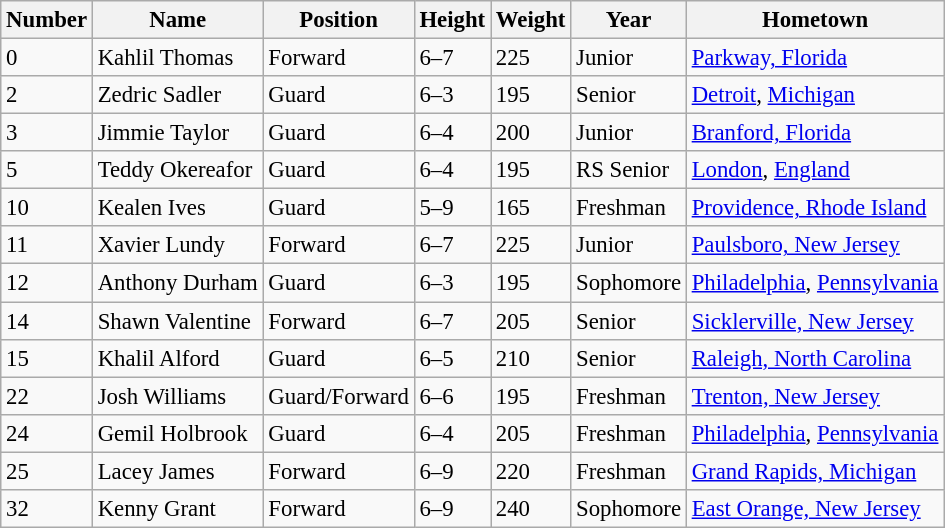<table class="wikitable sortable" style="font-size: 95%;">
<tr>
<th>Number</th>
<th>Name</th>
<th>Position</th>
<th>Height</th>
<th>Weight</th>
<th>Year</th>
<th>Hometown</th>
</tr>
<tr>
<td>0</td>
<td>Kahlil Thomas</td>
<td>Forward</td>
<td>6–7</td>
<td>225</td>
<td>Junior</td>
<td><a href='#'>Parkway, Florida</a></td>
</tr>
<tr>
<td>2</td>
<td>Zedric Sadler</td>
<td>Guard</td>
<td>6–3</td>
<td>195</td>
<td>Senior</td>
<td><a href='#'>Detroit</a>, <a href='#'>Michigan</a></td>
</tr>
<tr>
<td>3</td>
<td>Jimmie Taylor</td>
<td>Guard</td>
<td>6–4</td>
<td>200</td>
<td>Junior</td>
<td><a href='#'>Branford, Florida</a></td>
</tr>
<tr>
<td>5</td>
<td>Teddy Okereafor</td>
<td>Guard</td>
<td>6–4</td>
<td>195</td>
<td>RS Senior</td>
<td><a href='#'>London</a>, <a href='#'>England</a></td>
</tr>
<tr>
<td>10</td>
<td>Kealen Ives</td>
<td>Guard</td>
<td>5–9</td>
<td>165</td>
<td>Freshman</td>
<td><a href='#'>Providence, Rhode Island</a></td>
</tr>
<tr>
<td>11</td>
<td>Xavier Lundy</td>
<td>Forward</td>
<td>6–7</td>
<td>225</td>
<td>Junior</td>
<td><a href='#'>Paulsboro, New Jersey</a></td>
</tr>
<tr>
<td>12</td>
<td>Anthony Durham</td>
<td>Guard</td>
<td>6–3</td>
<td>195</td>
<td>Sophomore</td>
<td><a href='#'>Philadelphia</a>, <a href='#'>Pennsylvania</a></td>
</tr>
<tr>
<td>14</td>
<td>Shawn Valentine</td>
<td>Forward</td>
<td>6–7</td>
<td>205</td>
<td>Senior</td>
<td><a href='#'>Sicklerville, New Jersey</a></td>
</tr>
<tr>
<td>15</td>
<td>Khalil Alford</td>
<td>Guard</td>
<td>6–5</td>
<td>210</td>
<td>Senior</td>
<td><a href='#'>Raleigh, North Carolina</a></td>
</tr>
<tr>
<td>22</td>
<td>Josh Williams</td>
<td>Guard/Forward</td>
<td>6–6</td>
<td>195</td>
<td>Freshman</td>
<td><a href='#'>Trenton, New Jersey</a></td>
</tr>
<tr>
<td>24</td>
<td>Gemil Holbrook</td>
<td>Guard</td>
<td>6–4</td>
<td>205</td>
<td>Freshman</td>
<td><a href='#'>Philadelphia</a>, <a href='#'>Pennsylvania</a></td>
</tr>
<tr>
<td>25</td>
<td>Lacey James</td>
<td>Forward</td>
<td>6–9</td>
<td>220</td>
<td>Freshman</td>
<td><a href='#'>Grand Rapids, Michigan</a></td>
</tr>
<tr>
<td>32</td>
<td>Kenny Grant</td>
<td>Forward</td>
<td>6–9</td>
<td>240</td>
<td>Sophomore</td>
<td><a href='#'>East Orange, New Jersey</a></td>
</tr>
</table>
